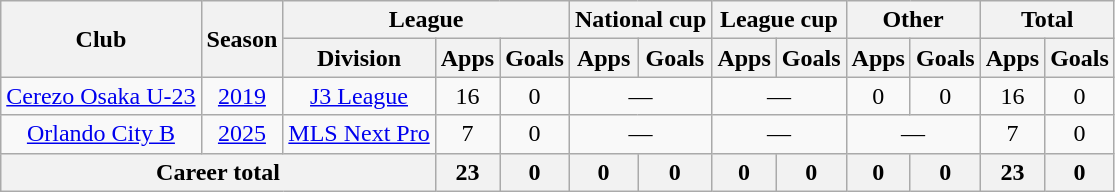<table class="wikitable" style="text-align: center">
<tr>
<th rowspan="2">Club</th>
<th rowspan="2">Season</th>
<th colspan="3">League</th>
<th colspan="2">National cup</th>
<th colspan="2">League cup</th>
<th colspan="2">Other</th>
<th colspan="2">Total</th>
</tr>
<tr>
<th>Division</th>
<th>Apps</th>
<th>Goals</th>
<th>Apps</th>
<th>Goals</th>
<th>Apps</th>
<th>Goals</th>
<th>Apps</th>
<th>Goals</th>
<th>Apps</th>
<th>Goals</th>
</tr>
<tr>
<td><a href='#'>Cerezo Osaka U-23</a></td>
<td><a href='#'>2019</a></td>
<td><a href='#'>J3 League</a></td>
<td>16</td>
<td>0</td>
<td colspan="2">—</td>
<td colspan="2">—</td>
<td>0</td>
<td>0</td>
<td>16</td>
<td>0</td>
</tr>
<tr>
<td><a href='#'>Orlando City B</a></td>
<td><a href='#'>2025</a></td>
<td><a href='#'>MLS Next Pro</a></td>
<td>7</td>
<td>0</td>
<td colspan="2">—</td>
<td colspan="2">—</td>
<td colspan="2">—</td>
<td>7</td>
<td>0</td>
</tr>
<tr>
<th colspan=3>Career total</th>
<th>23</th>
<th>0</th>
<th>0</th>
<th>0</th>
<th>0</th>
<th>0</th>
<th>0</th>
<th>0</th>
<th>23</th>
<th>0</th>
</tr>
</table>
